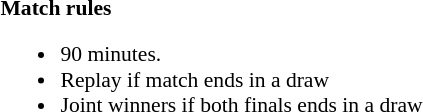<table width=100% style="font-size: 90%">
<tr>
<td style="width:60%; vertical-align:top;"><br><strong>Match rules</strong><ul><li>90 minutes.</li><li>Replay if match ends in a draw</li><li>Joint winners if both finals ends in a draw</li></ul></td>
</tr>
</table>
